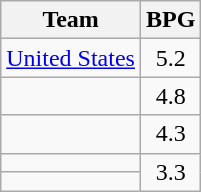<table class=wikitable>
<tr>
<th>Team</th>
<th>BPG</th>
</tr>
<tr>
<td> <a href='#'>United States</a></td>
<td align=center>5.2</td>
</tr>
<tr>
<td></td>
<td align=center>4.8</td>
</tr>
<tr>
<td></td>
<td align=center>4.3</td>
</tr>
<tr>
<td></td>
<td align=center rowspan=2>3.3</td>
</tr>
<tr>
<td></td>
</tr>
</table>
